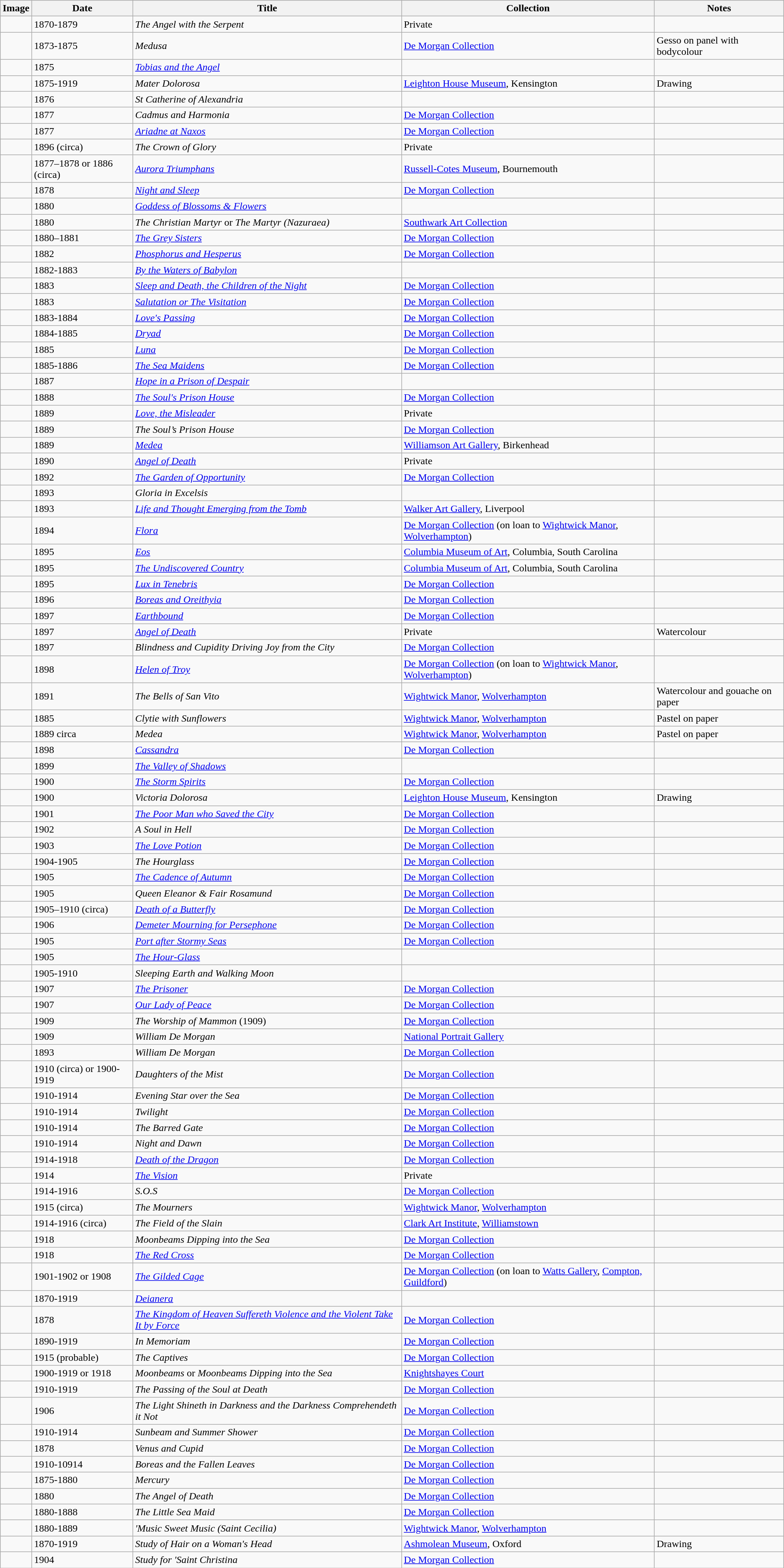<table class="wikitable sortable">
<tr>
<th>Image</th>
<th>Date</th>
<th>Title</th>
<th>Collection</th>
<th>Notes</th>
</tr>
<tr>
<td></td>
<td>1870-1879</td>
<td><em>The Angel with the Serpent</em></td>
<td>Private</td>
<td></td>
</tr>
<tr>
<td></td>
<td>1873-1875</td>
<td><em>Medusa</em></td>
<td><a href='#'>De Morgan Collection</a></td>
<td>Gesso on panel with bodycolour</td>
</tr>
<tr>
<td></td>
<td>1875</td>
<td><em><a href='#'>Tobias and the Angel</a></em></td>
<td></td>
<td></td>
</tr>
<tr>
<td></td>
<td>1875-1919</td>
<td><em>Mater Dolorosa</em></td>
<td><a href='#'>Leighton House Museum</a>, Kensington</td>
<td>Drawing</td>
</tr>
<tr>
<td></td>
<td>1876</td>
<td><em>St Catherine of Alexandria</em></td>
<td></td>
<td></td>
</tr>
<tr>
<td></td>
<td>1877</td>
<td><em>Cadmus and Harmonia</em></td>
<td><a href='#'>De Morgan Collection</a></td>
<td></td>
</tr>
<tr>
<td></td>
<td>1877</td>
<td><em><a href='#'>Ariadne at Naxos</a></em></td>
<td><a href='#'>De Morgan Collection</a></td>
<td></td>
</tr>
<tr>
<td></td>
<td>1896 (circa)</td>
<td><em>The Crown of Glory</em></td>
<td>Private</td>
<td></td>
</tr>
<tr>
<td></td>
<td>1877–1878 or 1886 (circa)</td>
<td><em><a href='#'>Aurora Triumphans</a></em></td>
<td><a href='#'>Russell-Cotes Museum</a>, Bournemouth</td>
<td></td>
</tr>
<tr>
<td></td>
<td>1878</td>
<td><em><a href='#'>Night and Sleep</a></em></td>
<td><a href='#'>De Morgan Collection</a></td>
<td></td>
</tr>
<tr>
<td></td>
<td>1880</td>
<td><em><a href='#'>Goddess of Blossoms & Flowers</a></em></td>
<td></td>
<td></td>
</tr>
<tr>
<td></td>
<td>1880</td>
<td><em>The Christian Martyr</em> or <em>The Martyr (Nazuraea)</em></td>
<td><a href='#'>Southwark Art Collection</a></td>
<td></td>
</tr>
<tr>
<td></td>
<td>1880–1881</td>
<td><em><a href='#'>The Grey Sisters</a></em></td>
<td><a href='#'>De Morgan Collection</a></td>
<td></td>
</tr>
<tr>
<td></td>
<td>1882</td>
<td><em><a href='#'>Phosphorus and Hesperus</a></em></td>
<td><a href='#'>De Morgan Collection</a></td>
<td></td>
</tr>
<tr>
<td></td>
<td>1882-1883</td>
<td><em><a href='#'>By the Waters of Babylon</a></em></td>
<td></td>
<td></td>
</tr>
<tr>
<td></td>
<td>1883</td>
<td><em><a href='#'>Sleep and Death, the Children of the Night</a></em></td>
<td><a href='#'>De Morgan Collection</a></td>
<td></td>
</tr>
<tr>
<td></td>
<td>1883</td>
<td><em><a href='#'>Salutation or The Visitation</a></em></td>
<td><a href='#'>De Morgan Collection</a></td>
<td></td>
</tr>
<tr>
<td></td>
<td>1883-1884</td>
<td><em><a href='#'>Love's Passing</a></em></td>
<td><a href='#'>De Morgan Collection</a></td>
<td></td>
</tr>
<tr>
<td></td>
<td>1884-1885</td>
<td><em><a href='#'>Dryad</a></em></td>
<td><a href='#'>De Morgan Collection</a></td>
<td></td>
</tr>
<tr>
<td></td>
<td>1885</td>
<td><em><a href='#'>Luna</a></em></td>
<td><a href='#'>De Morgan Collection</a></td>
<td></td>
</tr>
<tr>
<td></td>
<td>1885-1886</td>
<td><em><a href='#'>The Sea Maidens</a></em></td>
<td><a href='#'>De Morgan Collection</a></td>
<td></td>
</tr>
<tr>
<td></td>
<td>1887</td>
<td><em><a href='#'>Hope in a Prison of Despair</a></em></td>
<td></td>
<td></td>
</tr>
<tr>
<td></td>
<td>1888</td>
<td><em><a href='#'>The Soul's Prison House</a></em></td>
<td><a href='#'>De Morgan Collection</a></td>
<td></td>
</tr>
<tr>
<td></td>
<td>1889</td>
<td><em><a href='#'>Love, the Misleader</a></em></td>
<td>Private</td>
<td></td>
</tr>
<tr>
<td></td>
<td>1889</td>
<td><em>The Soul’s Prison House</em></td>
<td><a href='#'>De Morgan Collection</a></td>
<td></td>
</tr>
<tr>
<td></td>
<td>1889</td>
<td><em><a href='#'>Medea</a></em></td>
<td><a href='#'>Williamson Art Gallery</a>, Birkenhead</td>
<td></td>
</tr>
<tr>
<td></td>
<td>1890</td>
<td><em><a href='#'>Angel of Death</a></em></td>
<td>Private</td>
<td></td>
</tr>
<tr>
<td></td>
<td>1892</td>
<td><em><a href='#'>The Garden of Opportunity</a></em></td>
<td><a href='#'>De Morgan Collection</a></td>
<td></td>
</tr>
<tr>
<td></td>
<td>1893</td>
<td><em>Gloria in Excelsis</em></td>
<td></td>
<td></td>
</tr>
<tr>
<td></td>
<td>1893</td>
<td><em><a href='#'>Life and Thought Emerging from the Tomb</a></em></td>
<td><a href='#'>Walker Art Gallery</a>, Liverpool</td>
<td></td>
</tr>
<tr>
<td></td>
<td>1894</td>
<td><em><a href='#'>Flora</a></em></td>
<td><a href='#'>De Morgan Collection</a> (on loan to <a href='#'>Wightwick Manor</a>, <a href='#'>Wolverhampton</a>)</td>
<td></td>
</tr>
<tr>
<td></td>
<td>1895</td>
<td><em><a href='#'>Eos</a></em></td>
<td><a href='#'>Columbia Museum of Art</a>, Columbia, South Carolina</td>
<td></td>
</tr>
<tr>
<td></td>
<td>1895</td>
<td><em><a href='#'>The Undiscovered Country</a></em></td>
<td><a href='#'>Columbia Museum of Art</a>, Columbia, South Carolina</td>
<td></td>
</tr>
<tr>
<td></td>
<td>1895</td>
<td><em><a href='#'>Lux in Tenebris</a></em></td>
<td><a href='#'>De Morgan Collection</a></td>
<td></td>
</tr>
<tr>
<td></td>
<td>1896</td>
<td><em><a href='#'>Boreas and Oreithyia</a></em></td>
<td><a href='#'>De Morgan Collection</a></td>
<td></td>
</tr>
<tr>
<td></td>
<td>1897</td>
<td><em><a href='#'>Earthbound</a></em></td>
<td><a href='#'>De Morgan Collection</a></td>
<td></td>
</tr>
<tr>
<td></td>
<td>1897</td>
<td><em><a href='#'>Angel of Death</a></em></td>
<td>Private</td>
<td>Watercolour</td>
</tr>
<tr>
<td></td>
<td>1897</td>
<td><em>Blindness and Cupidity Driving Joy from the City</em></td>
<td><a href='#'>De Morgan Collection</a></td>
<td></td>
</tr>
<tr>
<td></td>
<td>1898</td>
<td><em><a href='#'>Helen of Troy</a></em></td>
<td><a href='#'>De Morgan Collection</a> (on loan to <a href='#'>Wightwick Manor</a>, <a href='#'>Wolverhampton</a>)</td>
<td></td>
</tr>
<tr>
<td></td>
<td>1891</td>
<td><em>The Bells of San Vito</em></td>
<td><a href='#'>Wightwick Manor</a>, <a href='#'>Wolverhampton</a></td>
<td>Watercolour and gouache on paper</td>
</tr>
<tr>
<td></td>
<td>1885</td>
<td><em>Clytie with Sunflowers</em></td>
<td><a href='#'>Wightwick Manor</a>, <a href='#'>Wolverhampton</a></td>
<td>Pastel on paper</td>
</tr>
<tr>
<td></td>
<td>1889 circa</td>
<td><em>Medea</em></td>
<td><a href='#'>Wightwick Manor</a>, <a href='#'>Wolverhampton</a></td>
<td>Pastel on paper</td>
</tr>
<tr>
<td></td>
<td>1898</td>
<td><em><a href='#'>Cassandra</a></em></td>
<td><a href='#'>De Morgan Collection</a></td>
<td></td>
</tr>
<tr>
<td></td>
<td>1899</td>
<td><em><a href='#'>The Valley of Shadows</a></em></td>
<td></td>
<td></td>
</tr>
<tr>
<td></td>
<td>1900</td>
<td><em><a href='#'>The Storm Spirits</a></em></td>
<td><a href='#'>De Morgan Collection</a></td>
<td></td>
</tr>
<tr>
<td></td>
<td>1900</td>
<td><em>Victoria Dolorosa</em></td>
<td><a href='#'>Leighton House Museum</a>, Kensington</td>
<td>Drawing</td>
</tr>
<tr>
<td></td>
<td>1901</td>
<td><em><a href='#'>The Poor Man who Saved the City</a></em></td>
<td><a href='#'>De Morgan Collection</a></td>
<td></td>
</tr>
<tr>
<td></td>
<td>1902</td>
<td><em>A Soul in Hell</em></td>
<td><a href='#'>De Morgan Collection</a></td>
<td></td>
</tr>
<tr>
<td></td>
<td>1903</td>
<td><em><a href='#'>The Love Potion</a></em></td>
<td><a href='#'>De Morgan Collection</a></td>
<td></td>
</tr>
<tr>
<td></td>
<td>1904-1905</td>
<td><em>The Hourglass</em></td>
<td><a href='#'>De Morgan Collection</a></td>
<td></td>
</tr>
<tr>
<td></td>
<td>1905</td>
<td><em><a href='#'>The Cadence of Autumn</a></em></td>
<td><a href='#'>De Morgan Collection</a></td>
<td></td>
</tr>
<tr>
<td></td>
<td>1905</td>
<td><em>Queen Eleanor & Fair Rosamund</em></td>
<td><a href='#'>De Morgan Collection</a></td>
<td></td>
</tr>
<tr>
<td></td>
<td>1905–1910 (circa)</td>
<td><em><a href='#'>Death of a Butterfly</a></em></td>
<td><a href='#'>De Morgan Collection</a></td>
<td></td>
</tr>
<tr>
<td></td>
<td>1906</td>
<td><em><a href='#'>Demeter Mourning for Persephone</a></em></td>
<td><a href='#'>De Morgan Collection</a></td>
<td></td>
</tr>
<tr>
<td></td>
<td>1905</td>
<td><em><a href='#'>Port after Stormy Seas</a></em></td>
<td><a href='#'>De Morgan Collection</a></td>
<td></td>
</tr>
<tr>
<td></td>
<td>1905</td>
<td><em><a href='#'>The Hour-Glass</a></em></td>
<td></td>
<td></td>
</tr>
<tr>
<td></td>
<td>1905-1910</td>
<td><em>Sleeping Earth and Walking Moon</em></td>
<td></td>
<td></td>
</tr>
<tr>
<td></td>
<td>1907</td>
<td><em><a href='#'>The Prisoner</a></em></td>
<td><a href='#'>De Morgan Collection</a></td>
<td></td>
</tr>
<tr>
<td></td>
<td>1907</td>
<td><em><a href='#'>Our Lady of Peace</a></em></td>
<td><a href='#'>De Morgan Collection</a></td>
<td></td>
</tr>
<tr>
<td></td>
<td>1909</td>
<td><em>The Worship of Mammon</em> (1909)</td>
<td><a href='#'>De Morgan Collection</a></td>
<td></td>
</tr>
<tr>
<td></td>
<td>1909</td>
<td><em>William De Morgan</em></td>
<td><a href='#'>National Portrait Gallery</a></td>
<td></td>
</tr>
<tr>
<td></td>
<td>1893</td>
<td><em>William De Morgan</em></td>
<td><a href='#'>De Morgan Collection</a></td>
<td></td>
</tr>
<tr>
<td></td>
<td>1910 (circa) or 1900-1919</td>
<td><em>Daughters of the Mist</em> </td>
<td><a href='#'>De Morgan Collection</a></td>
<td></td>
</tr>
<tr>
<td></td>
<td>1910-1914</td>
<td><em>Evening Star over the Sea</em></td>
<td><a href='#'>De Morgan Collection</a></td>
<td></td>
</tr>
<tr>
<td></td>
<td>1910-1914</td>
<td><em>Twilight</em></td>
<td><a href='#'>De Morgan Collection</a></td>
<td></td>
</tr>
<tr>
<td></td>
<td>1910-1914</td>
<td><em>The Barred Gate</em></td>
<td><a href='#'>De Morgan Collection</a></td>
<td></td>
</tr>
<tr>
<td></td>
<td>1910-1914</td>
<td><em>Night and Dawn</em></td>
<td><a href='#'>De Morgan Collection</a></td>
<td></td>
</tr>
<tr>
<td></td>
<td>1914-1918</td>
<td><em><a href='#'>Death of the Dragon</a></em></td>
<td><a href='#'>De Morgan Collection</a></td>
<td></td>
</tr>
<tr>
<td></td>
<td>1914</td>
<td><em><a href='#'>The Vision</a></em></td>
<td>Private</td>
<td></td>
</tr>
<tr>
<td></td>
<td>1914-1916</td>
<td><em>S.O.S</em></td>
<td><a href='#'>De Morgan Collection</a></td>
<td></td>
</tr>
<tr>
<td></td>
<td>1915 (circa)</td>
<td><em>The Mourners</em></td>
<td><a href='#'>Wightwick Manor</a>, <a href='#'>Wolverhampton</a></td>
<td></td>
</tr>
<tr>
<td></td>
<td>1914-1916 (circa)</td>
<td><em>The Field of the Slain</em></td>
<td><a href='#'>Clark Art Institute</a>, <a href='#'>Williamstown</a></td>
<td></td>
</tr>
<tr>
<td></td>
<td>1918</td>
<td><em>Moonbeams Dipping into the Sea</em></td>
<td><a href='#'>De Morgan Collection</a></td>
<td></td>
</tr>
<tr>
<td></td>
<td>1918</td>
<td><em><a href='#'>The Red Cross</a></em></td>
<td><a href='#'>De Morgan Collection</a></td>
<td></td>
</tr>
<tr>
<td></td>
<td>1901-1902 or 1908</td>
<td><em><a href='#'>The Gilded Cage</a></em></td>
<td><a href='#'>De Morgan Collection</a> (on loan to <a href='#'>Watts Gallery</a>, <a href='#'>Compton, Guildford</a>)</td>
<td></td>
</tr>
<tr>
<td></td>
<td>1870-1919</td>
<td><em><a href='#'>Deianera</a></em></td>
<td></td>
<td></td>
</tr>
<tr>
<td></td>
<td>1878</td>
<td><em><a href='#'>The Kingdom of Heaven Suffereth Violence and the Violent Take It by Force</a></em></td>
<td><a href='#'>De Morgan Collection</a></td>
<td></td>
</tr>
<tr>
<td></td>
<td>1890-1919</td>
<td><em>In Memoriam</em></td>
<td><a href='#'>De Morgan Collection</a></td>
<td></td>
</tr>
<tr>
<td></td>
<td>1915 (probable)</td>
<td><em>The Captives</em></td>
<td><a href='#'>De Morgan Collection</a></td>
<td></td>
</tr>
<tr>
<td></td>
<td>1900-1919 or 1918</td>
<td><em>Moonbeams</em> or <em>Moonbeams Dipping into the Sea</em></td>
<td><a href='#'>Knightshayes Court</a></td>
<td></td>
</tr>
<tr>
<td></td>
<td>1910-1919</td>
<td><em>The Passing of the Soul at Death</em></td>
<td><a href='#'>De Morgan Collection</a></td>
<td></td>
</tr>
<tr>
<td></td>
<td>1906</td>
<td><em>The Light Shineth in Darkness and the Darkness Comprehendeth it Not</em></td>
<td><a href='#'>De Morgan Collection</a></td>
<td></td>
</tr>
<tr>
<td></td>
<td>1910-1914</td>
<td><em>Sunbeam and Summer Shower</em></td>
<td><a href='#'>De Morgan Collection</a></td>
<td></td>
</tr>
<tr>
<td></td>
<td>1878</td>
<td><em>Venus and Cupid</em></td>
<td><a href='#'>De Morgan Collection</a></td>
<td></td>
</tr>
<tr>
<td></td>
<td>1910-10914</td>
<td><em>Boreas and the Fallen Leaves</em></td>
<td><a href='#'>De Morgan Collection</a></td>
<td></td>
</tr>
<tr>
<td></td>
<td>1875-1880</td>
<td><em>Mercury</em></td>
<td><a href='#'>De Morgan Collection</a></td>
<td></td>
</tr>
<tr>
<td></td>
<td>1880</td>
<td><em>The Angel of Death</em></td>
<td><a href='#'>De Morgan Collection</a></td>
<td></td>
</tr>
<tr>
<td></td>
<td>1880-1888</td>
<td><em>The Little Sea Maid</em></td>
<td><a href='#'>De Morgan Collection</a></td>
<td></td>
</tr>
<tr>
<td></td>
<td>1880-1889</td>
<td><em> 'Music Sweet Music (Saint Cecilia)</em></td>
<td><a href='#'>Wightwick Manor</a>, <a href='#'>Wolverhampton</a></td>
<td></td>
</tr>
<tr>
<td></td>
<td>1870-1919</td>
<td><em>Study of Hair on a Woman's Head</em></td>
<td><a href='#'>Ashmolean Museum</a>, Oxford</td>
<td>Drawing</td>
</tr>
<tr>
<td></td>
<td>1904</td>
<td><em>Study for 'Saint Christina<strong></td>
<td><a href='#'>De Morgan Collection</a></td>
<td></td>
</tr>
</table>
